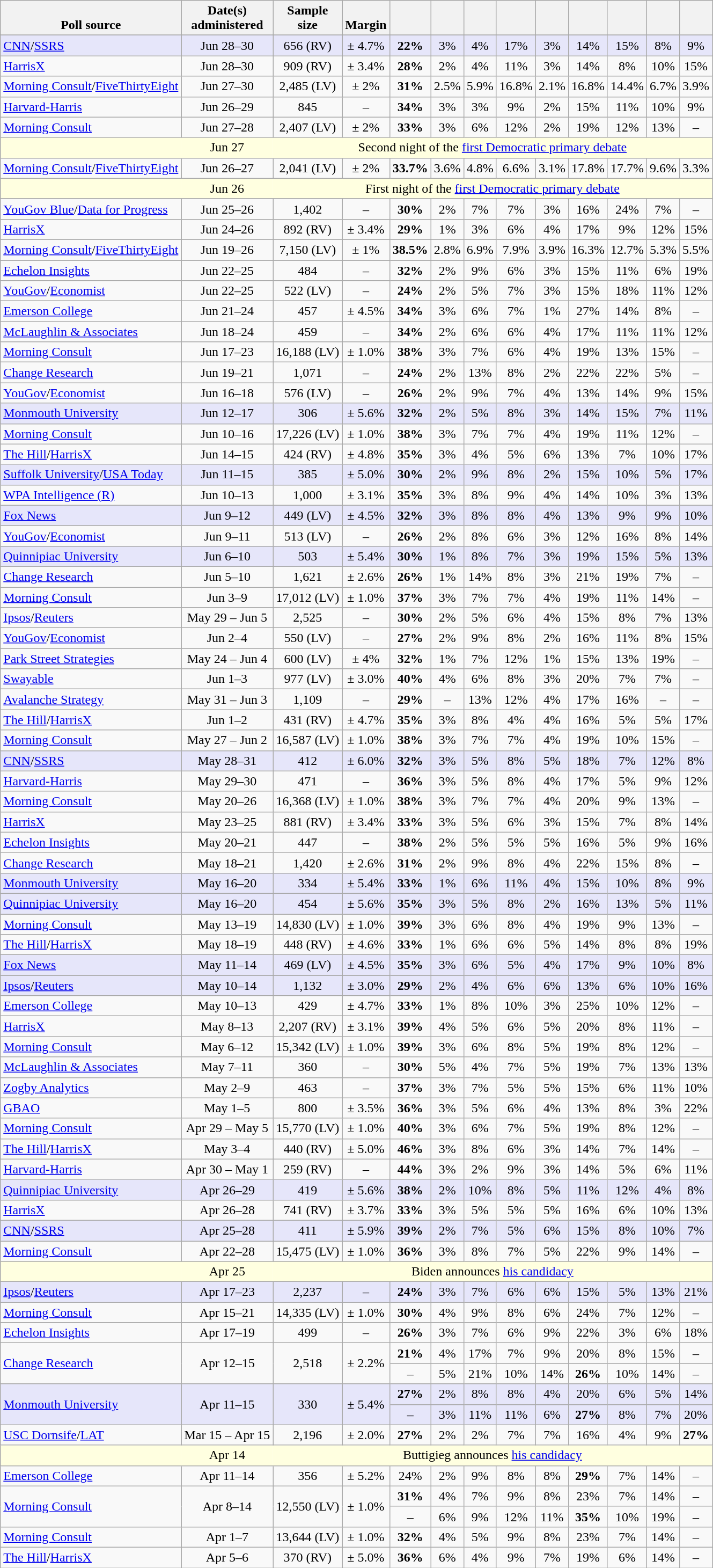<table class="wikitable sortable" style="text-align:center;">
<tr valign=bottom>
<th style="background-position: right 85%;">Poll source</th>
<th style="background-position: right 85%;">Date(s)<br>administered</th>
<th style="background-position: right 85%;">Sample<br>size</th>
<th style="background-position: right 85%;">Margin<br></th>
<th></th>
<th></th>
<th></th>
<th></th>
<th></th>
<th></th>
<th></th>
<th></th>
<th></th>
</tr>
<tr>
</tr>
<tr bgcolor=lavender>
<td style="text-align:left;"><a href='#'>CNN</a>/<a href='#'>SSRS</a></td>
<td>Jun 28–30</td>
<td>656 (RV)</td>
<td>± 4.7%</td>
<td><strong>22%</strong></td>
<td>3%</td>
<td>4%</td>
<td>17%</td>
<td>3%</td>
<td>14%</td>
<td>15%</td>
<td>8%</td>
<td>9%</td>
</tr>
<tr>
<td style="text-align:left;"><a href='#'>HarrisX</a></td>
<td>Jun 28–30</td>
<td>909 (RV)</td>
<td>± 3.4%</td>
<td><strong>28%</strong></td>
<td>2%</td>
<td>4%</td>
<td>11%</td>
<td>3%</td>
<td>14%</td>
<td>8%</td>
<td>10%</td>
<td>15%</td>
</tr>
<tr>
<td style="text-align:left;"><a href='#'>Morning Consult</a>/<a href='#'>FiveThirtyEight</a></td>
<td>Jun 27–30</td>
<td>2,485 (LV)</td>
<td>± 2%</td>
<td><strong>31%</strong></td>
<td>2.5%</td>
<td>5.9%</td>
<td>16.8%</td>
<td>2.1%</td>
<td>16.8%</td>
<td>14.4%</td>
<td>6.7%</td>
<td>3.9%</td>
</tr>
<tr>
<td style="text-align:left;"><a href='#'>Harvard-Harris</a></td>
<td>Jun 26–29</td>
<td>845</td>
<td>–</td>
<td><strong>34%</strong></td>
<td>3%</td>
<td>3%</td>
<td>9%</td>
<td>2%</td>
<td>15%</td>
<td>11%</td>
<td>10%</td>
<td>9%</td>
</tr>
<tr>
<td style="text-align:left;"><a href='#'>Morning Consult</a> </td>
<td>Jun 27–28</td>
<td>2,407 (LV)</td>
<td>± 2%</td>
<td><strong>33%</strong></td>
<td>3%</td>
<td>6%</td>
<td>12%</td>
<td>2%</td>
<td>19%</td>
<td>12%</td>
<td>13%</td>
<td>–</td>
</tr>
<tr style="background:lightyellow;">
<td style="border-right-style:hidden;"></td>
<td style="border-right-style:hidden;">Jun 27</td>
<td colspan=14>Second night of the <a href='#'>first Democratic primary debate</a></td>
</tr>
<tr>
<td style="text-align:left;"><a href='#'>Morning Consult</a>/<a href='#'>FiveThirtyEight</a></td>
<td>Jun 26–27</td>
<td>2,041 (LV)</td>
<td>± 2%</td>
<td><strong>33.7%</strong></td>
<td>3.6%</td>
<td>4.8%</td>
<td>6.6%</td>
<td>3.1%</td>
<td>17.8%</td>
<td>17.7%</td>
<td>9.6%</td>
<td>3.3%</td>
</tr>
<tr style="background:lightyellow;">
<td style="border-right-style:hidden;"></td>
<td style="border-right-style:hidden;">Jun 26</td>
<td colspan=14>First night of the <a href='#'>first Democratic primary debate</a></td>
</tr>
<tr>
<td style="text-align:left;"><a href='#'>YouGov Blue</a>/<a href='#'>Data for Progress</a></td>
<td>Jun 25–26</td>
<td>1,402</td>
<td>–</td>
<td><strong>30%</strong></td>
<td>2%</td>
<td>7%</td>
<td>7%</td>
<td>3%</td>
<td>16%</td>
<td>24%</td>
<td>7%</td>
<td>–</td>
</tr>
<tr>
<td style="text-align:left;"><a href='#'>HarrisX</a></td>
<td>Jun 24–26</td>
<td>892 (RV)</td>
<td>± 3.4%</td>
<td><strong>29%</strong></td>
<td>1%</td>
<td>3%</td>
<td>6%</td>
<td>4%</td>
<td>17%</td>
<td>9%</td>
<td>12%</td>
<td>15%</td>
</tr>
<tr>
<td style="text-align:left;"><a href='#'>Morning Consult</a>/<a href='#'>FiveThirtyEight</a></td>
<td>Jun 19–26</td>
<td>7,150 (LV)</td>
<td>± 1%</td>
<td><strong>38.5%</strong></td>
<td>2.8%</td>
<td>6.9%</td>
<td>7.9%</td>
<td>3.9%</td>
<td>16.3%</td>
<td>12.7%</td>
<td>5.3%</td>
<td>5.5%</td>
</tr>
<tr>
<td style="text-align:left;"><a href='#'>Echelon Insights</a></td>
<td>Jun 22–25</td>
<td>484</td>
<td>–</td>
<td><strong>32%</strong></td>
<td>2%</td>
<td>9%</td>
<td>6%</td>
<td>3%</td>
<td>15%</td>
<td>11%</td>
<td>6%</td>
<td>19%</td>
</tr>
<tr>
<td style="text-align:left;"><a href='#'>YouGov</a>/<a href='#'>Economist</a></td>
<td>Jun 22–25</td>
<td>522 (LV)</td>
<td>–</td>
<td><strong>24%</strong></td>
<td>2%</td>
<td>5%</td>
<td>7%</td>
<td>3%</td>
<td>15%</td>
<td>18%</td>
<td>11%</td>
<td>12%</td>
</tr>
<tr>
<td style="text-align:left;"><a href='#'>Emerson College</a></td>
<td>Jun 21–24</td>
<td>457</td>
<td>± 4.5%</td>
<td><strong>34%</strong></td>
<td>3%</td>
<td>6%</td>
<td>7%</td>
<td>1%</td>
<td>27%</td>
<td>14%</td>
<td>8%</td>
<td>–</td>
</tr>
<tr>
<td style="text-align:left;"><a href='#'>McLaughlin & Associates</a></td>
<td>Jun 18–24</td>
<td>459</td>
<td>–</td>
<td><strong>34%</strong></td>
<td>2%</td>
<td>6%</td>
<td>6%</td>
<td>4%</td>
<td>17%</td>
<td>11%</td>
<td>11%</td>
<td>12%</td>
</tr>
<tr>
<td style="text-align:left;"><a href='#'>Morning Consult</a></td>
<td>Jun 17–23</td>
<td>16,188 (LV)</td>
<td>± 1.0%</td>
<td><strong>38%</strong></td>
<td>3%</td>
<td>7%</td>
<td>6%</td>
<td>4%</td>
<td>19%</td>
<td>13%</td>
<td>15%</td>
<td>–</td>
</tr>
<tr>
<td style="text-align:left;"><a href='#'>Change Research</a></td>
<td>Jun 19–21</td>
<td>1,071</td>
<td>–</td>
<td><strong>24%</strong></td>
<td>2%</td>
<td>13%</td>
<td>8%</td>
<td>2%</td>
<td>22%</td>
<td>22%</td>
<td>5%</td>
<td>–</td>
</tr>
<tr>
<td style="text-align:left;"><a href='#'>YouGov</a>/<a href='#'>Economist</a></td>
<td>Jun 16–18</td>
<td>576 (LV)</td>
<td>–</td>
<td><strong>26%</strong></td>
<td>2%</td>
<td>9%</td>
<td>7%</td>
<td>4%</td>
<td>13%</td>
<td>14%</td>
<td>9%</td>
<td>15%</td>
</tr>
<tr bgcolor=lavender>
<td style="text-align:left;"><a href='#'>Monmouth University</a></td>
<td>Jun 12–17</td>
<td>306</td>
<td>± 5.6%</td>
<td><strong>32%</strong></td>
<td>2%</td>
<td>5%</td>
<td>8%</td>
<td>3%</td>
<td>14%</td>
<td>15%</td>
<td>7%</td>
<td>11%</td>
</tr>
<tr>
<td style="text-align:left;"><a href='#'>Morning Consult</a></td>
<td>Jun 10–16</td>
<td>17,226 (LV)</td>
<td>± 1.0%</td>
<td><strong>38%</strong></td>
<td>3%</td>
<td>7%</td>
<td>7%</td>
<td>4%</td>
<td>19%</td>
<td>11%</td>
<td>12%</td>
<td>–</td>
</tr>
<tr>
<td style="text-align:left;"><a href='#'>The Hill</a>/<a href='#'>HarrisX</a></td>
<td>Jun 14–15</td>
<td>424 (RV)</td>
<td>± 4.8%</td>
<td><strong>35%</strong></td>
<td>3%</td>
<td>4%</td>
<td>5%</td>
<td>6%</td>
<td>13%</td>
<td>7%</td>
<td>10%</td>
<td>17%</td>
</tr>
<tr bgcolor=lavender>
<td style="text-align:left;"><a href='#'>Suffolk University</a>/<a href='#'>USA Today</a></td>
<td>Jun 11–15</td>
<td>385</td>
<td>± 5.0%</td>
<td><strong>30%</strong></td>
<td>2%</td>
<td>9%</td>
<td>8%</td>
<td>2%</td>
<td>15%</td>
<td>10%</td>
<td>5%</td>
<td>17%</td>
</tr>
<tr>
<td style="text-align:left;"><a href='#'>WPA Intelligence (R)</a></td>
<td>Jun 10–13</td>
<td>1,000</td>
<td>± 3.1%</td>
<td><strong>35%</strong></td>
<td>3%</td>
<td>8%</td>
<td>9%</td>
<td>4%</td>
<td>14%</td>
<td>10%</td>
<td>3%</td>
<td>13%</td>
</tr>
<tr bgcolor=lavender>
<td style="text-align:left;"><a href='#'>Fox News</a></td>
<td>Jun 9–12</td>
<td>449 (LV)</td>
<td>± 4.5%</td>
<td><strong>32%</strong></td>
<td>3%</td>
<td>8%</td>
<td>8%</td>
<td>4%</td>
<td>13%</td>
<td>9%</td>
<td>9%</td>
<td>10%</td>
</tr>
<tr>
<td style="text-align:left;"><a href='#'>YouGov</a>/<a href='#'>Economist</a></td>
<td>Jun 9–11</td>
<td>513 (LV)</td>
<td>–</td>
<td><strong>26%</strong></td>
<td>2%</td>
<td>8%</td>
<td>6%</td>
<td>3%</td>
<td>12%</td>
<td>16%</td>
<td>8%</td>
<td>14%</td>
</tr>
<tr bgcolor=lavender>
<td style="text-align:left;"><a href='#'>Quinnipiac University</a></td>
<td>Jun 6–10</td>
<td>503</td>
<td>± 5.4%</td>
<td><strong>30%</strong></td>
<td>1%</td>
<td>8%</td>
<td>7%</td>
<td>3%</td>
<td>19%</td>
<td>15%</td>
<td>5%</td>
<td>13%</td>
</tr>
<tr>
<td style="text-align:left;"><a href='#'>Change Research</a></td>
<td>Jun 5–10</td>
<td>1,621</td>
<td>± 2.6%</td>
<td><strong>26%</strong></td>
<td>1%</td>
<td>14%</td>
<td>8%</td>
<td>3%</td>
<td>21%</td>
<td>19%</td>
<td>7%</td>
<td>–</td>
</tr>
<tr>
<td style="text-align:left;"><a href='#'>Morning Consult</a></td>
<td>Jun 3–9</td>
<td>17,012 (LV)</td>
<td>± 1.0%</td>
<td><strong>37%</strong></td>
<td>3%</td>
<td>7%</td>
<td>7%</td>
<td>4%</td>
<td>19%</td>
<td>11%</td>
<td>14%</td>
<td>–</td>
</tr>
<tr>
<td style="text-align:left;"><a href='#'>Ipsos</a>/<a href='#'>Reuters</a></td>
<td>May 29 – Jun 5</td>
<td>2,525</td>
<td>–</td>
<td><strong>30%</strong></td>
<td>2%</td>
<td>5%</td>
<td>6%</td>
<td>4%</td>
<td>15%</td>
<td>8%</td>
<td>7%</td>
<td>13%</td>
</tr>
<tr>
<td style="text-align:left;"><a href='#'>YouGov</a>/<a href='#'>Economist</a></td>
<td>Jun 2–4</td>
<td>550 (LV)</td>
<td>–</td>
<td><strong>27%</strong></td>
<td>2%</td>
<td>9%</td>
<td>8%</td>
<td>2%</td>
<td>16%</td>
<td>11%</td>
<td>8%</td>
<td>15%</td>
</tr>
<tr>
<td style="text-align:left;"><a href='#'>Park Street Strategies</a></td>
<td>May 24 – Jun 4</td>
<td>600 (LV)</td>
<td>± 4%</td>
<td><strong>32%</strong></td>
<td>1%</td>
<td>7%</td>
<td>12%</td>
<td>1%</td>
<td>15%</td>
<td>13%</td>
<td>19% </td>
<td>–</td>
</tr>
<tr>
<td style="text-align:left;"><a href='#'>Swayable</a></td>
<td>Jun 1–3</td>
<td>977 (LV)</td>
<td>± 3.0%</td>
<td><strong>40%</strong></td>
<td>4%</td>
<td>6%</td>
<td>8%</td>
<td>3%</td>
<td>20%</td>
<td>7%</td>
<td>7%</td>
<td>–</td>
</tr>
<tr>
<td style="text-align:left;"><a href='#'>Avalanche Strategy</a></td>
<td>May 31 – Jun 3</td>
<td>1,109</td>
<td>–</td>
<td><strong>29%</strong></td>
<td>–</td>
<td>13%</td>
<td>12%</td>
<td>4%</td>
<td>17%</td>
<td>16%</td>
<td>–</td>
<td>–</td>
</tr>
<tr>
<td style="text-align:left;"><a href='#'>The Hill</a>/<a href='#'>HarrisX</a></td>
<td>Jun 1–2</td>
<td>431 (RV)</td>
<td>± 4.7%</td>
<td><strong>35%</strong></td>
<td>3%</td>
<td>8%</td>
<td>4%</td>
<td>4%</td>
<td>16%</td>
<td>5%</td>
<td>5% </td>
<td>17%</td>
</tr>
<tr>
<td style="text-align:left;"><a href='#'>Morning Consult</a></td>
<td>May 27 – Jun 2</td>
<td>16,587 (LV)</td>
<td>± 1.0%</td>
<td><strong>38%</strong></td>
<td>3%</td>
<td>7%</td>
<td>7%</td>
<td>4%</td>
<td>19%</td>
<td>10%</td>
<td>15%</td>
<td>–</td>
</tr>
<tr bgcolor=lavender>
<td style="text-align:left;"><a href='#'>CNN</a>/<a href='#'>SSRS</a></td>
<td>May 28–31</td>
<td>412</td>
<td>± 6.0%</td>
<td><strong>32%</strong></td>
<td>3%</td>
<td>5%</td>
<td>8%</td>
<td>5%</td>
<td>18%</td>
<td>7%</td>
<td>12%</td>
<td>8%</td>
</tr>
<tr>
<td style="text-align:left;"><a href='#'>Harvard-Harris</a></td>
<td>May 29–30</td>
<td>471</td>
<td>–</td>
<td><strong>36%</strong></td>
<td>3%</td>
<td>5%</td>
<td>8%</td>
<td>4%</td>
<td>17%</td>
<td>5%</td>
<td>9%</td>
<td>12%</td>
</tr>
<tr>
<td style="text-align:left;"><a href='#'>Morning Consult</a></td>
<td>May 20–26</td>
<td>16,368 (LV)</td>
<td>± 1.0%</td>
<td><strong>38%</strong></td>
<td>3%</td>
<td>7%</td>
<td>7%</td>
<td>4%</td>
<td>20%</td>
<td>9%</td>
<td>13%</td>
<td>–</td>
</tr>
<tr>
<td style="text-align:left;"><a href='#'>HarrisX</a></td>
<td>May 23–25</td>
<td>881 (RV)</td>
<td>± 3.4%</td>
<td><strong>33%</strong></td>
<td>3%</td>
<td>5%</td>
<td>6%</td>
<td>3%</td>
<td>15%</td>
<td>7%</td>
<td>8%</td>
<td>14%</td>
</tr>
<tr>
<td style="text-align:left;"><a href='#'>Echelon Insights</a></td>
<td>May 20–21</td>
<td>447</td>
<td>–</td>
<td><strong>38%</strong></td>
<td>2%</td>
<td>5%</td>
<td>5%</td>
<td>5%</td>
<td>16%</td>
<td>5%</td>
<td>9%</td>
<td>16%</td>
</tr>
<tr>
<td style="text-align:left;"><a href='#'>Change Research</a></td>
<td>May 18–21</td>
<td>1,420</td>
<td>± 2.6%</td>
<td><strong>31%</strong></td>
<td>2%</td>
<td>9%</td>
<td>8%</td>
<td>4%</td>
<td>22%</td>
<td>15%</td>
<td>8%</td>
<td>–</td>
</tr>
<tr bgcolor=lavender>
<td style="text-align:left;"><a href='#'>Monmouth University</a></td>
<td>May 16–20</td>
<td>334</td>
<td>± 5.4%</td>
<td><strong>33%</strong></td>
<td>1%</td>
<td>6%</td>
<td>11%</td>
<td>4%</td>
<td>15%</td>
<td>10%</td>
<td>8%</td>
<td>9%</td>
</tr>
<tr bgcolor=lavender>
<td style="text-align:left;"><a href='#'>Quinnipiac University</a></td>
<td>May 16–20</td>
<td>454</td>
<td>± 5.6%</td>
<td><strong>35%</strong></td>
<td>3%</td>
<td>5%</td>
<td>8%</td>
<td>2%</td>
<td>16%</td>
<td>13%</td>
<td>5%</td>
<td>11%</td>
</tr>
<tr>
<td style="text-align:left;"><a href='#'>Morning Consult</a></td>
<td>May 13–19</td>
<td>14,830 (LV)</td>
<td>± 1.0%</td>
<td><strong>39%</strong></td>
<td>3%</td>
<td>6%</td>
<td>8%</td>
<td>4%</td>
<td>19%</td>
<td>9%</td>
<td>13%</td>
<td>–</td>
</tr>
<tr>
<td style="text-align:left;"><a href='#'>The Hill</a>/<a href='#'>HarrisX</a></td>
<td>May 18–19</td>
<td>448 (RV)</td>
<td>± 4.6%</td>
<td><strong>33%</strong></td>
<td>1%</td>
<td>6%</td>
<td>6%</td>
<td>5%</td>
<td>14%</td>
<td>8%</td>
<td>8%</td>
<td>19%</td>
</tr>
<tr bgcolor=lavender>
<td style="text-align:left;"><a href='#'>Fox News</a></td>
<td>May 11–14</td>
<td>469 (LV)</td>
<td>± 4.5%</td>
<td><strong>35%</strong></td>
<td>3%</td>
<td>6%</td>
<td>5%</td>
<td>4%</td>
<td>17%</td>
<td>9%</td>
<td>10%</td>
<td>8%</td>
</tr>
<tr bgcolor=lavender>
<td style="text-align:left;"><a href='#'>Ipsos</a>/<a href='#'>Reuters</a></td>
<td>May 10–14</td>
<td>1,132</td>
<td>± 3.0%</td>
<td><strong>29%</strong></td>
<td>2%</td>
<td>4%</td>
<td>6%</td>
<td>6%</td>
<td>13%</td>
<td>6%</td>
<td>10%</td>
<td>16%</td>
</tr>
<tr>
<td style="text-align:left;"><a href='#'>Emerson College</a></td>
<td>May 10–13</td>
<td>429</td>
<td>± 4.7%</td>
<td><strong>33%</strong></td>
<td>1%</td>
<td>8%</td>
<td>10%</td>
<td>3%</td>
<td>25%</td>
<td>10%</td>
<td>12%</td>
<td>–</td>
</tr>
<tr>
<td style="text-align:left;"><a href='#'>HarrisX</a></td>
<td>May 8–13</td>
<td>2,207 (RV)</td>
<td>± 3.1%</td>
<td><strong>39%</strong></td>
<td>4%</td>
<td>5%</td>
<td>6%</td>
<td>5%</td>
<td>20%</td>
<td>8%</td>
<td>11%</td>
<td>–</td>
</tr>
<tr>
<td style="text-align:left;"><a href='#'>Morning Consult</a></td>
<td>May 6–12</td>
<td>15,342 (LV)</td>
<td>± 1.0%</td>
<td><strong>39%</strong></td>
<td>3%</td>
<td>6%</td>
<td>8%</td>
<td>5%</td>
<td>19%</td>
<td>8%</td>
<td>12%</td>
<td>–</td>
</tr>
<tr>
<td style="text-align:left;"><a href='#'>McLaughlin & Associates</a></td>
<td>May 7–11</td>
<td>360</td>
<td>–</td>
<td><strong>30%</strong></td>
<td>5%</td>
<td>4%</td>
<td>7%</td>
<td>5%</td>
<td>19%</td>
<td>7%</td>
<td>13%</td>
<td>13%</td>
</tr>
<tr>
<td style="text-align:left;"><a href='#'>Zogby Analytics</a></td>
<td>May 2–9</td>
<td>463</td>
<td>–</td>
<td><strong>37%</strong></td>
<td>3%</td>
<td>7%</td>
<td>5%</td>
<td>5%</td>
<td>15%</td>
<td>6%</td>
<td>11%</td>
<td>10%</td>
</tr>
<tr>
<td style="text-align:left;"><a href='#'>GBAO</a></td>
<td>May 1–5</td>
<td>800</td>
<td>± 3.5%</td>
<td><strong>36%</strong></td>
<td>3%</td>
<td>5%</td>
<td>6%</td>
<td>4%</td>
<td>13%</td>
<td>8%</td>
<td>3%</td>
<td>22%</td>
</tr>
<tr>
<td style="text-align:left;"><a href='#'>Morning Consult</a></td>
<td>Apr 29 – May 5</td>
<td>15,770 (LV)</td>
<td>± 1.0%</td>
<td><strong>40%</strong></td>
<td>3%</td>
<td>6%</td>
<td>7%</td>
<td>5%</td>
<td>19%</td>
<td>8%</td>
<td>12%</td>
<td>–</td>
</tr>
<tr>
<td style="text-align:left;"><a href='#'>The Hill</a>/<a href='#'>HarrisX</a></td>
<td>May 3–4</td>
<td>440 (RV)</td>
<td>± 5.0%</td>
<td><strong>46%</strong></td>
<td>3%</td>
<td>8%</td>
<td>6%</td>
<td>3%</td>
<td>14%</td>
<td>7%</td>
<td>14%</td>
<td>–</td>
</tr>
<tr>
<td style="text-align:left;"><a href='#'>Harvard-Harris</a></td>
<td>Apr 30 – May 1</td>
<td>259 (RV)</td>
<td>–</td>
<td><strong>44%</strong></td>
<td>3%</td>
<td>2%</td>
<td>9%</td>
<td>3%</td>
<td>14%</td>
<td>5%</td>
<td>6%</td>
<td>11%</td>
</tr>
<tr bgcolor=lavender>
<td style="text-align:left;"><a href='#'>Quinnipiac University</a></td>
<td>Apr 26–29</td>
<td>419</td>
<td>± 5.6%</td>
<td><strong>38%</strong></td>
<td>2%</td>
<td>10%</td>
<td>8%</td>
<td>5%</td>
<td>11%</td>
<td>12%</td>
<td>4%</td>
<td>8%</td>
</tr>
<tr>
<td style="text-align:left;"><a href='#'>HarrisX</a></td>
<td>Apr 26–28</td>
<td>741 (RV)</td>
<td>± 3.7%</td>
<td><strong>33%</strong></td>
<td>3%</td>
<td>5%</td>
<td>5%</td>
<td>5%</td>
<td>16%</td>
<td>6%</td>
<td>10%</td>
<td>13%</td>
</tr>
<tr bgcolor=lavender>
<td style="text-align:left;"><a href='#'>CNN</a>/<a href='#'>SSRS</a></td>
<td>Apr 25–28</td>
<td>411</td>
<td>± 5.9%</td>
<td><strong>39%</strong></td>
<td>2%</td>
<td>7%</td>
<td>5%</td>
<td>6%</td>
<td>15%</td>
<td>8%</td>
<td>10%</td>
<td>7%</td>
</tr>
<tr>
<td style="text-align:left;"><a href='#'>Morning Consult</a></td>
<td>Apr 22–28</td>
<td>15,475 (LV)</td>
<td>± 1.0%</td>
<td><strong>36%</strong></td>
<td>3%</td>
<td>8%</td>
<td>7%</td>
<td>5%</td>
<td>22%</td>
<td>9%</td>
<td>14%</td>
<td>–</td>
</tr>
<tr style="background:lightyellow;">
<td style="border-right-style:hidden;"></td>
<td style="border-right-style:hidden;">Apr 25</td>
<td colspan=14>Biden announces <a href='#'>his candidacy</a></td>
</tr>
<tr bgcolor=lavender>
<td style="text-align:left;"><a href='#'>Ipsos</a>/<a href='#'>Reuters</a></td>
<td>Apr 17–23</td>
<td>2,237</td>
<td>–</td>
<td><strong>24%</strong></td>
<td>3%</td>
<td>7%</td>
<td>6%</td>
<td>6%</td>
<td>15%</td>
<td>5%</td>
<td>13%</td>
<td>21%</td>
</tr>
<tr>
<td style="text-align:left;"><a href='#'>Morning Consult</a></td>
<td>Apr 15–21</td>
<td>14,335 (LV)</td>
<td>± 1.0%</td>
<td><strong>30%</strong></td>
<td>4%</td>
<td>9%</td>
<td>8%</td>
<td>6%</td>
<td>24%</td>
<td>7%</td>
<td>12%</td>
<td>–</td>
</tr>
<tr>
<td style="text-align:left;"><a href='#'>Echelon Insights</a></td>
<td>Apr 17–19</td>
<td>499</td>
<td>–</td>
<td><strong>26%</strong></td>
<td>3%</td>
<td>7%</td>
<td>6%</td>
<td>9%</td>
<td>22%</td>
<td>3%</td>
<td>6%</td>
<td>18%</td>
</tr>
<tr>
<td rowspan=2 style="text-align:left;"><a href='#'>Change Research</a></td>
<td rowspan=2>Apr 12–15</td>
<td rowspan=2>2,518</td>
<td rowspan=2>± 2.2%</td>
<td><strong>21%</strong></td>
<td>4%</td>
<td>17%</td>
<td>7%</td>
<td>9%</td>
<td>20%</td>
<td>8%</td>
<td>15%</td>
<td>–</td>
</tr>
<tr>
<td>–</td>
<td>5%</td>
<td>21%</td>
<td>10%</td>
<td>14%</td>
<td><strong>26%</strong></td>
<td>10%</td>
<td>14%</td>
<td>–</td>
</tr>
<tr bgcolor=lavender>
<td rowspan=2 style="text-align:left;"><a href='#'>Monmouth University</a></td>
<td rowspan=2>Apr 11–15</td>
<td rowspan=2>330</td>
<td rowspan=2>± 5.4%</td>
<td><strong>27%</strong></td>
<td>2%</td>
<td>8%</td>
<td>8%</td>
<td>4%</td>
<td>20%</td>
<td>6%</td>
<td>5%</td>
<td>14%</td>
</tr>
<tr bgcolor=lavender>
<td>–</td>
<td>3%</td>
<td>11%</td>
<td>11%</td>
<td>6%</td>
<td><strong>27%</strong></td>
<td>8%</td>
<td>7%</td>
<td>20%</td>
</tr>
<tr>
<td style="text-align:left;"><a href='#'>USC Dornsife</a>/<a href='#'>LAT</a></td>
<td>Mar 15 – Apr 15</td>
<td>2,196</td>
<td>± 2.0%</td>
<td><strong>27%</strong></td>
<td>2%</td>
<td>2%</td>
<td>7%</td>
<td>7%</td>
<td>16%</td>
<td>4%</td>
<td>9%</td>
<td><strong>27%</strong></td>
</tr>
<tr style="background:lightyellow;">
<td style="border-right-style:hidden;"></td>
<td style="border-right-style:hidden;">Apr 14</td>
<td colspan=14>Buttigieg announces <a href='#'>his candidacy</a></td>
</tr>
<tr>
<td style="text-align:left;"><a href='#'>Emerson College</a></td>
<td>Apr 11–14</td>
<td>356</td>
<td>± 5.2%</td>
<td>24%</td>
<td>2%</td>
<td>9%</td>
<td>8%</td>
<td>8%</td>
<td><strong>29%</strong></td>
<td>7%</td>
<td>14%</td>
<td>–</td>
</tr>
<tr>
<td rowspan=2 style="text-align:left;"><a href='#'>Morning Consult</a></td>
<td rowspan=2>Apr 8–14</td>
<td rowspan=2>12,550 (LV)</td>
<td rowspan=2>± 1.0%</td>
<td><strong>31%</strong></td>
<td>4%</td>
<td>7%</td>
<td>9%</td>
<td>8%</td>
<td>23%</td>
<td>7%</td>
<td>14%</td>
<td>–</td>
</tr>
<tr>
<td>–</td>
<td>6%</td>
<td>9%</td>
<td>12%</td>
<td>11%</td>
<td><strong>35%</strong></td>
<td>10%</td>
<td>19%</td>
<td>–</td>
</tr>
<tr>
<td style="text-align:left;"><a href='#'>Morning Consult</a></td>
<td>Apr 1–7</td>
<td>13,644 (LV)</td>
<td>± 1.0%</td>
<td><strong>32%</strong></td>
<td>4%</td>
<td>5%</td>
<td>9%</td>
<td>8%</td>
<td>23%</td>
<td>7%</td>
<td>14%</td>
<td>–</td>
</tr>
<tr>
<td style="text-align:left;"><a href='#'>The Hill</a>/<a href='#'>HarrisX</a></td>
<td>Apr 5–6</td>
<td>370 (RV)</td>
<td>± 5.0%</td>
<td><strong>36%</strong></td>
<td>6%</td>
<td>4%</td>
<td>9%</td>
<td>7%</td>
<td>19%</td>
<td>6%</td>
<td>14%</td>
<td>–</td>
</tr>
</table>
